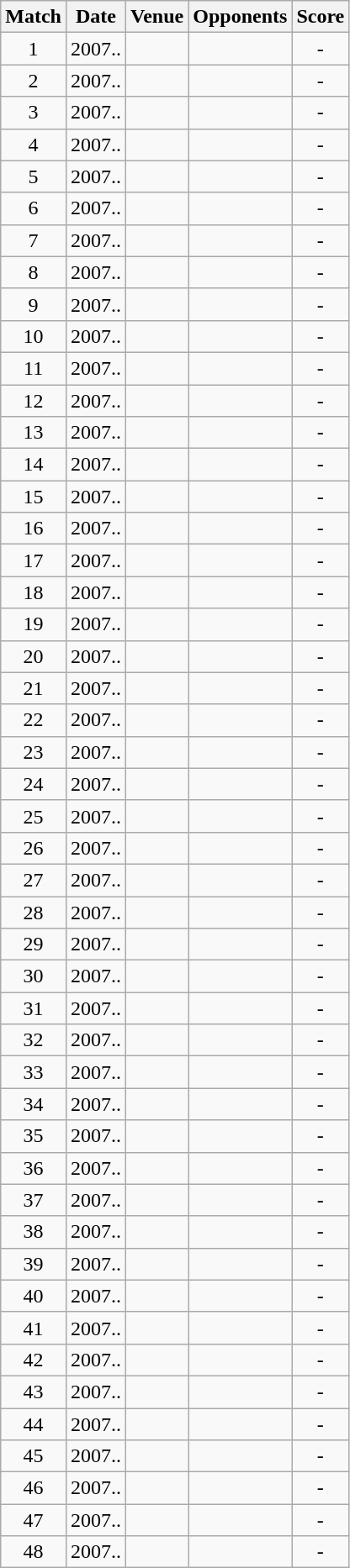<table class="wikitable" style="text-align:center;">
<tr>
<th>Match</th>
<th>Date</th>
<th>Venue</th>
<th>Opponents</th>
<th>Score</th>
</tr>
<tr>
<td>1</td>
<td>2007..</td>
<td><a href='#'></a></td>
<td><a href='#'></a></td>
<td>-</td>
</tr>
<tr>
<td>2</td>
<td>2007..</td>
<td><a href='#'></a></td>
<td><a href='#'></a></td>
<td>-</td>
</tr>
<tr>
<td>3</td>
<td>2007..</td>
<td><a href='#'></a></td>
<td><a href='#'></a></td>
<td>-</td>
</tr>
<tr>
<td>4</td>
<td>2007..</td>
<td><a href='#'></a></td>
<td><a href='#'></a></td>
<td>-</td>
</tr>
<tr>
<td>5</td>
<td>2007..</td>
<td><a href='#'></a></td>
<td><a href='#'></a></td>
<td>-</td>
</tr>
<tr>
<td>6</td>
<td>2007..</td>
<td><a href='#'></a></td>
<td><a href='#'></a></td>
<td>-</td>
</tr>
<tr>
<td>7</td>
<td>2007..</td>
<td><a href='#'></a></td>
<td><a href='#'></a></td>
<td>-</td>
</tr>
<tr>
<td>8</td>
<td>2007..</td>
<td><a href='#'></a></td>
<td><a href='#'></a></td>
<td>-</td>
</tr>
<tr>
<td>9</td>
<td>2007..</td>
<td><a href='#'></a></td>
<td><a href='#'></a></td>
<td>-</td>
</tr>
<tr>
<td>10</td>
<td>2007..</td>
<td><a href='#'></a></td>
<td><a href='#'></a></td>
<td>-</td>
</tr>
<tr>
<td>11</td>
<td>2007..</td>
<td><a href='#'></a></td>
<td><a href='#'></a></td>
<td>-</td>
</tr>
<tr>
<td>12</td>
<td>2007..</td>
<td><a href='#'></a></td>
<td><a href='#'></a></td>
<td>-</td>
</tr>
<tr>
<td>13</td>
<td>2007..</td>
<td><a href='#'></a></td>
<td><a href='#'></a></td>
<td>-</td>
</tr>
<tr>
<td>14</td>
<td>2007..</td>
<td><a href='#'></a></td>
<td><a href='#'></a></td>
<td>-</td>
</tr>
<tr>
<td>15</td>
<td>2007..</td>
<td><a href='#'></a></td>
<td><a href='#'></a></td>
<td>-</td>
</tr>
<tr>
<td>16</td>
<td>2007..</td>
<td><a href='#'></a></td>
<td><a href='#'></a></td>
<td>-</td>
</tr>
<tr>
<td>17</td>
<td>2007..</td>
<td><a href='#'></a></td>
<td><a href='#'></a></td>
<td>-</td>
</tr>
<tr>
<td>18</td>
<td>2007..</td>
<td><a href='#'></a></td>
<td><a href='#'></a></td>
<td>-</td>
</tr>
<tr>
<td>19</td>
<td>2007..</td>
<td><a href='#'></a></td>
<td><a href='#'></a></td>
<td>-</td>
</tr>
<tr>
<td>20</td>
<td>2007..</td>
<td><a href='#'></a></td>
<td><a href='#'></a></td>
<td>-</td>
</tr>
<tr>
<td>21</td>
<td>2007..</td>
<td><a href='#'></a></td>
<td><a href='#'></a></td>
<td>-</td>
</tr>
<tr>
<td>22</td>
<td>2007..</td>
<td><a href='#'></a></td>
<td><a href='#'></a></td>
<td>-</td>
</tr>
<tr>
<td>23</td>
<td>2007..</td>
<td><a href='#'></a></td>
<td><a href='#'></a></td>
<td>-</td>
</tr>
<tr>
<td>24</td>
<td>2007..</td>
<td><a href='#'></a></td>
<td><a href='#'></a></td>
<td>-</td>
</tr>
<tr>
<td>25</td>
<td>2007..</td>
<td><a href='#'></a></td>
<td><a href='#'></a></td>
<td>-</td>
</tr>
<tr>
<td>26</td>
<td>2007..</td>
<td><a href='#'></a></td>
<td><a href='#'></a></td>
<td>-</td>
</tr>
<tr>
<td>27</td>
<td>2007..</td>
<td><a href='#'></a></td>
<td><a href='#'></a></td>
<td>-</td>
</tr>
<tr>
<td>28</td>
<td>2007..</td>
<td><a href='#'></a></td>
<td><a href='#'></a></td>
<td>-</td>
</tr>
<tr>
<td>29</td>
<td>2007..</td>
<td><a href='#'></a></td>
<td><a href='#'></a></td>
<td>-</td>
</tr>
<tr>
<td>30</td>
<td>2007..</td>
<td><a href='#'></a></td>
<td><a href='#'></a></td>
<td>-</td>
</tr>
<tr>
<td>31</td>
<td>2007..</td>
<td><a href='#'></a></td>
<td><a href='#'></a></td>
<td>-</td>
</tr>
<tr>
<td>32</td>
<td>2007..</td>
<td><a href='#'></a></td>
<td><a href='#'></a></td>
<td>-</td>
</tr>
<tr>
<td>33</td>
<td>2007..</td>
<td><a href='#'></a></td>
<td><a href='#'></a></td>
<td>-</td>
</tr>
<tr>
<td>34</td>
<td>2007..</td>
<td><a href='#'></a></td>
<td><a href='#'></a></td>
<td>-</td>
</tr>
<tr>
<td>35</td>
<td>2007..</td>
<td><a href='#'></a></td>
<td><a href='#'></a></td>
<td>-</td>
</tr>
<tr>
<td>36</td>
<td>2007..</td>
<td><a href='#'></a></td>
<td><a href='#'></a></td>
<td>-</td>
</tr>
<tr>
<td>37</td>
<td>2007..</td>
<td><a href='#'></a></td>
<td><a href='#'></a></td>
<td>-</td>
</tr>
<tr>
<td>38</td>
<td>2007..</td>
<td><a href='#'></a></td>
<td><a href='#'></a></td>
<td>-</td>
</tr>
<tr>
<td>39</td>
<td>2007..</td>
<td><a href='#'></a></td>
<td><a href='#'></a></td>
<td>-</td>
</tr>
<tr>
<td>40</td>
<td>2007..</td>
<td><a href='#'></a></td>
<td><a href='#'></a></td>
<td>-</td>
</tr>
<tr>
<td>41</td>
<td>2007..</td>
<td><a href='#'></a></td>
<td><a href='#'></a></td>
<td>-</td>
</tr>
<tr>
<td>42</td>
<td>2007..</td>
<td><a href='#'></a></td>
<td><a href='#'></a></td>
<td>-</td>
</tr>
<tr>
<td>43</td>
<td>2007..</td>
<td><a href='#'></a></td>
<td><a href='#'></a></td>
<td>-</td>
</tr>
<tr>
<td>44</td>
<td>2007..</td>
<td><a href='#'></a></td>
<td><a href='#'></a></td>
<td>-</td>
</tr>
<tr>
<td>45</td>
<td>2007..</td>
<td><a href='#'></a></td>
<td><a href='#'></a></td>
<td>-</td>
</tr>
<tr>
<td>46</td>
<td>2007..</td>
<td><a href='#'></a></td>
<td><a href='#'></a></td>
<td>-</td>
</tr>
<tr>
<td>47</td>
<td>2007..</td>
<td><a href='#'></a></td>
<td><a href='#'></a></td>
<td>-</td>
</tr>
<tr>
<td>48</td>
<td>2007..</td>
<td><a href='#'></a></td>
<td><a href='#'></a></td>
<td>-</td>
</tr>
</table>
